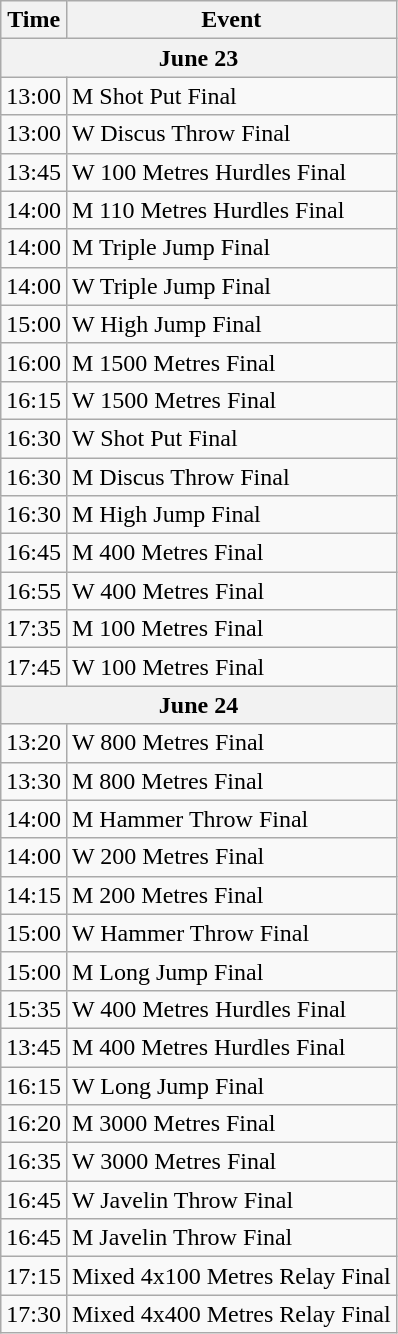<table class="wikitable">
<tr>
<th>Time</th>
<th>Event</th>
</tr>
<tr>
<th colspan=4>June 23</th>
</tr>
<tr>
<td>13:00</td>
<td>M Shot Put	Final</td>
</tr>
<tr>
<td>13:00</td>
<td>W Discus Throw	Final</td>
</tr>
<tr>
<td>13:45</td>
<td>W 100 Metres Hurdles	Final</td>
</tr>
<tr>
<td>14:00</td>
<td>M 110 Metres Hurdles	Final</td>
</tr>
<tr>
<td>14:00</td>
<td>M Triple Jump Final</td>
</tr>
<tr>
<td>14:00</td>
<td>W Triple Jump Final</td>
</tr>
<tr>
<td>15:00</td>
<td>W High Jump Final</td>
</tr>
<tr>
<td>16:00</td>
<td>M 1500 Metres Final</td>
</tr>
<tr>
<td>16:15</td>
<td>W 1500 Metres Final</td>
</tr>
<tr>
<td>16:30</td>
<td>W Shot Put Final</td>
</tr>
<tr>
<td>16:30</td>
<td>M Discus Throw Final</td>
</tr>
<tr>
<td>16:30</td>
<td>M High Jump Final</td>
</tr>
<tr>
<td>16:45</td>
<td>M 400 Metres	Final</td>
</tr>
<tr>
<td>16:55</td>
<td>W 400 Metres	Final</td>
</tr>
<tr>
<td>17:35</td>
<td>M 100 Metres	Final</td>
</tr>
<tr>
<td>17:45</td>
<td>W 100 Metres	Final</td>
</tr>
<tr>
<th colspan=9>June 24</th>
</tr>
<tr>
<td>13:20</td>
<td>W 800 Metres Final</td>
</tr>
<tr>
<td>13:30</td>
<td>M 800 Metres	Final</td>
</tr>
<tr>
<td>14:00</td>
<td>M Hammer Throw Final</td>
</tr>
<tr>
<td>14:00</td>
<td>W 200 Metres Final</td>
</tr>
<tr>
<td>14:15</td>
<td>M 200 Metres Final</td>
</tr>
<tr>
<td>15:00</td>
<td>W Hammer Throw Final</td>
</tr>
<tr>
<td>15:00</td>
<td>M Long Jump Final</td>
</tr>
<tr>
<td>15:35</td>
<td>W 400 Metres Hurdles Final</td>
</tr>
<tr>
<td>13:45</td>
<td>M 400 Metres Hurdles Final</td>
</tr>
<tr>
<td>16:15</td>
<td>W Long Jump Final</td>
</tr>
<tr>
<td>16:20</td>
<td>M 3000 Metres	Final</td>
</tr>
<tr>
<td>16:35</td>
<td>W 3000 Metres	Final</td>
</tr>
<tr>
<td>16:45</td>
<td>W Javelin Throw Final</td>
</tr>
<tr>
<td>16:45</td>
<td>M Javelin Throw Final</td>
</tr>
<tr>
<td>17:15</td>
<td>Mixed 4x100 Metres Relay Final</td>
</tr>
<tr>
<td>17:30</td>
<td>Mixed 4x400 Metres Relay Final</td>
</tr>
</table>
